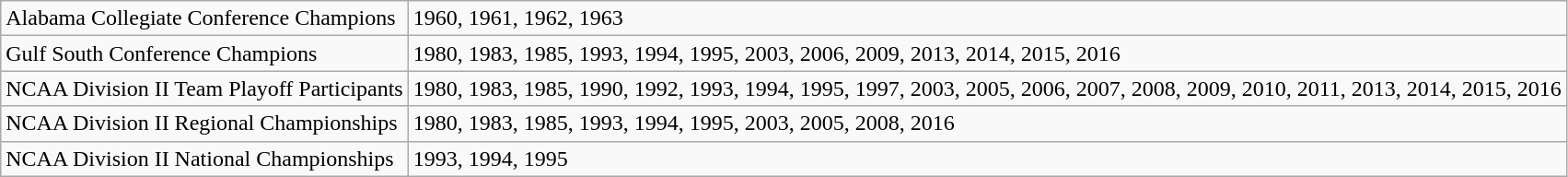<table class="wikitable">
<tr>
<td>Alabama Collegiate Conference Champions</td>
<td>1960, 1961, 1962, 1963</td>
</tr>
<tr>
<td>Gulf South Conference Champions</td>
<td>1980, 1983, 1985, 1993, 1994, 1995, 2003, 2006, 2009, 2013, 2014, 2015, 2016</td>
</tr>
<tr>
<td>NCAA Division II Team Playoff Participants</td>
<td>1980, 1983, 1985, 1990, 1992, 1993, 1994, 1995, 1997, 2003, 2005, 2006, 2007, 2008, 2009, 2010, 2011, 2013, 2014, 2015, 2016</td>
</tr>
<tr>
<td>NCAA Division II Regional Championships</td>
<td>1980, 1983, 1985, 1993, 1994, 1995, 2003, 2005, 2008, 2016</td>
</tr>
<tr>
<td>NCAA Division II National Championships</td>
<td>1993, 1994, 1995</td>
</tr>
</table>
